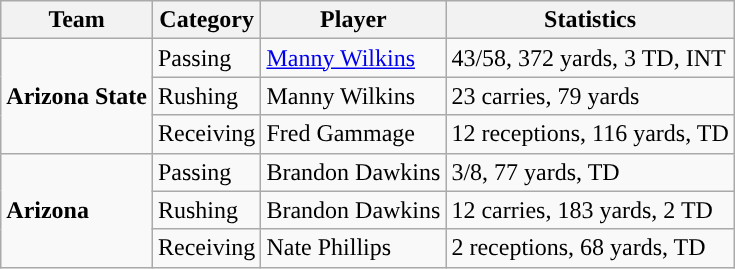<table class="wikitable" style="float: right;">
<tr>
<th>Team</th>
<th>Category</th>
<th>Player</th>
<th>Statistics</th>
</tr>
<tr>
<td rowspan=3><strong>Arizona State</strong></td>
<td>Passing</td>
<td><a href='#'>Manny Wilkins</a></td>
<td>43/58, 372 yards, 3 TD, INT</td>
</tr>
<tr>
<td>Rushing</td>
<td>Manny Wilkins</td>
<td>23 carries, 79 yards</td>
</tr>
<tr>
<td>Receiving</td>
<td>Fred Gammage</td>
<td>12 receptions, 116 yards, TD</td>
</tr>
<tr>
<td rowspan=3><strong>Arizona</strong></td>
<td>Passing</td>
<td>Brandon Dawkins</td>
<td>3/8, 77 yards, TD</td>
</tr>
<tr>
<td>Rushing</td>
<td>Brandon Dawkins</td>
<td>12 carries, 183 yards, 2 TD</td>
</tr>
<tr>
<td>Receiving</td>
<td>Nate Phillips</td>
<td>2 receptions, 68 yards, TD</td>
</tr>
</table>
